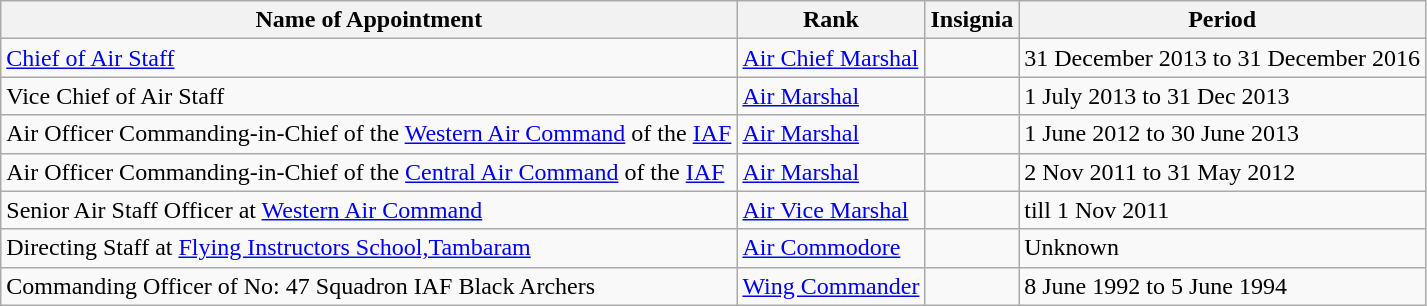<table class="wikitable">
<tr>
<th>Name of Appointment</th>
<th>Rank</th>
<th>Insignia</th>
<th>Period</th>
</tr>
<tr>
<td><a href='#'>Chief of Air Staff</a></td>
<td><a href='#'>Air Chief Marshal</a></td>
<td></td>
<td>31 December 2013 to 31 December 2016</td>
</tr>
<tr>
<td>Vice Chief of Air Staff</td>
<td><a href='#'>Air Marshal</a></td>
<td></td>
<td>1 July 2013 to 31 Dec 2013</td>
</tr>
<tr>
<td>Air Officer Commanding-in-Chief of the <a href='#'>Western Air Command</a> of the <a href='#'>IAF</a></td>
<td><a href='#'>Air Marshal</a></td>
<td></td>
<td>1 June 2012 to 30 June 2013</td>
</tr>
<tr>
<td>Air Officer Commanding-in-Chief of the <a href='#'>Central Air Command</a> of the <a href='#'>IAF</a></td>
<td><a href='#'>Air Marshal</a></td>
<td></td>
<td>2 Nov 2011 to 31 May 2012</td>
</tr>
<tr>
<td>Senior Air Staff Officer at <a href='#'>Western Air Command</a></td>
<td><a href='#'>Air Vice Marshal</a></td>
<td></td>
<td>till 1 Nov 2011</td>
</tr>
<tr>
<td>Directing Staff at <a href='#'>Flying Instructors School,Tambaram</a></td>
<td><a href='#'>Air Commodore</a></td>
<td></td>
<td>Unknown</td>
</tr>
<tr>
<td>Commanding Officer of No: 47 Squadron IAF Black Archers</td>
<td><a href='#'>Wing Commander</a></td>
<td></td>
<td>8 June 1992 to 5 June 1994</td>
</tr>
</table>
